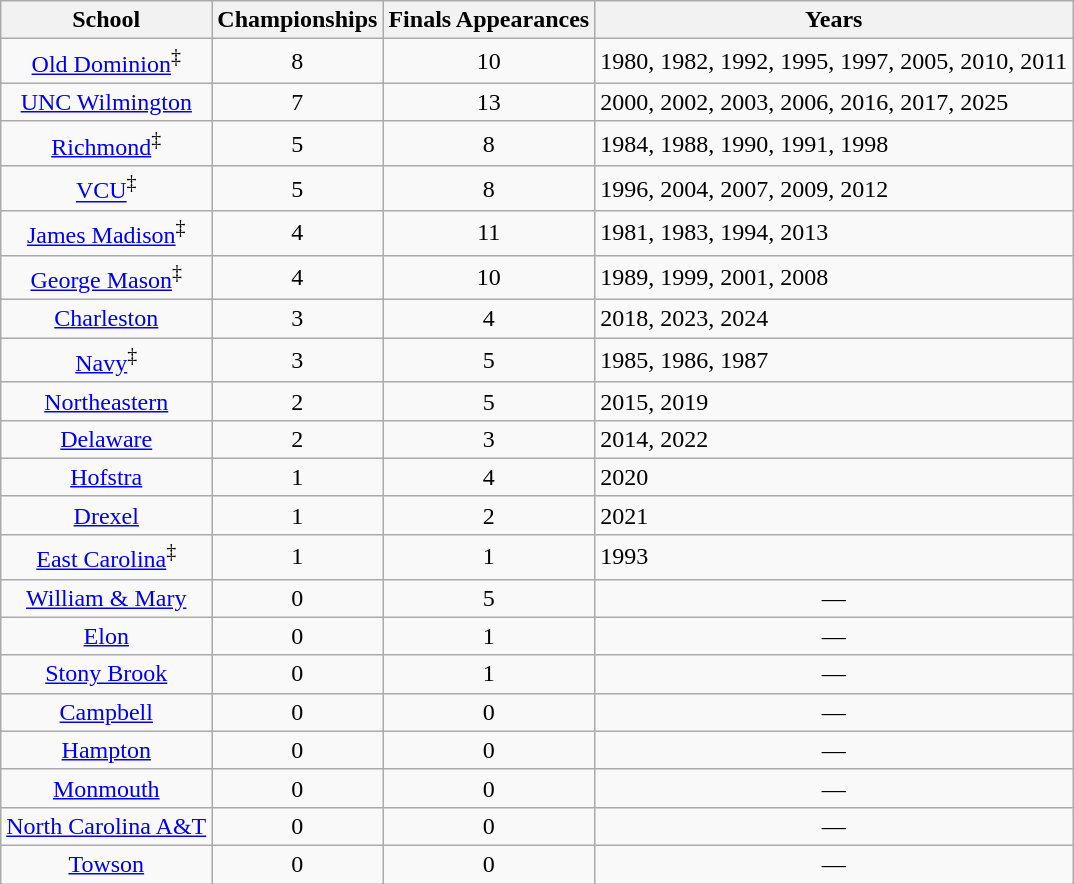<table class="wikitable sortable" style="text-align:center;">
<tr>
<th>School</th>
<th>Championships</th>
<th>Finals Appearances</th>
<th class=unsortable>Years</th>
</tr>
<tr>
<td><a href='#'>Old Dominion</a><sup>‡</sup></td>
<td>8</td>
<td>10</td>
<td align=left>1980, 1982, 1992, 1995, 1997, 2005, 2010, 2011</td>
</tr>
<tr>
<td><a href='#'>UNC Wilmington</a></td>
<td>7</td>
<td>13</td>
<td align=left>2000, 2002, 2003, 2006, 2016, 2017, 2025</td>
</tr>
<tr>
<td><a href='#'>Richmond</a><sup>‡</sup></td>
<td>5</td>
<td>8</td>
<td align=left>1984, 1988, 1990, 1991, 1998</td>
</tr>
<tr>
<td><a href='#'>VCU</a><sup>‡</sup></td>
<td>5</td>
<td>8</td>
<td align=left>1996, 2004, 2007, 2009, 2012</td>
</tr>
<tr>
<td><a href='#'>James Madison</a><sup>‡</sup></td>
<td>4</td>
<td>11</td>
<td align=left>1981, 1983, 1994, 2013</td>
</tr>
<tr>
<td><a href='#'>George Mason</a><sup>‡</sup></td>
<td>4</td>
<td>10</td>
<td align=left>1989, 1999, 2001, 2008</td>
</tr>
<tr>
<td><a href='#'>Charleston</a></td>
<td>3</td>
<td>4</td>
<td align="left">2018, 2023, 2024</td>
</tr>
<tr>
<td><a href='#'>Navy</a><sup>‡</sup></td>
<td>3</td>
<td>5</td>
<td align=left>1985, 1986, 1987</td>
</tr>
<tr>
<td><a href='#'>Northeastern</a></td>
<td>2</td>
<td>5</td>
<td align=left>2015, 2019</td>
</tr>
<tr>
<td><a href='#'>Delaware</a></td>
<td>2</td>
<td>3</td>
<td align=left>2014, 2022</td>
</tr>
<tr>
<td><a href='#'>Hofstra</a></td>
<td>1</td>
<td>4</td>
<td align=left>2020</td>
</tr>
<tr>
<td><a href='#'>Drexel</a></td>
<td>1</td>
<td>2</td>
<td align=left>2021</td>
</tr>
<tr>
<td><a href='#'>East Carolina</a><sup>‡</sup></td>
<td>1</td>
<td>1</td>
<td align=left>1993</td>
</tr>
<tr>
<td><a href='#'>William & Mary</a></td>
<td>0</td>
<td>5</td>
<td align=center>—</td>
</tr>
<tr>
<td><a href='#'>Elon</a></td>
<td>0</td>
<td>1</td>
<td align=center>—</td>
</tr>
<tr>
<td><a href='#'>Stony Brook</a></td>
<td>0</td>
<td>1</td>
<td align="center">—</td>
</tr>
<tr>
<td><a href='#'>Campbell</a></td>
<td>0</td>
<td>0</td>
<td align=center>—</td>
</tr>
<tr>
<td><a href='#'>Hampton</a></td>
<td>0</td>
<td>0</td>
<td align=center>—</td>
</tr>
<tr>
<td><a href='#'>Monmouth</a></td>
<td>0</td>
<td>0</td>
<td align=center>—</td>
</tr>
<tr>
<td><a href='#'>North Carolina A&T</a></td>
<td>0</td>
<td>0</td>
<td align=center>—</td>
</tr>
<tr>
<td><a href='#'>Towson</a></td>
<td>0</td>
<td>0</td>
<td align=center>—</td>
</tr>
</table>
